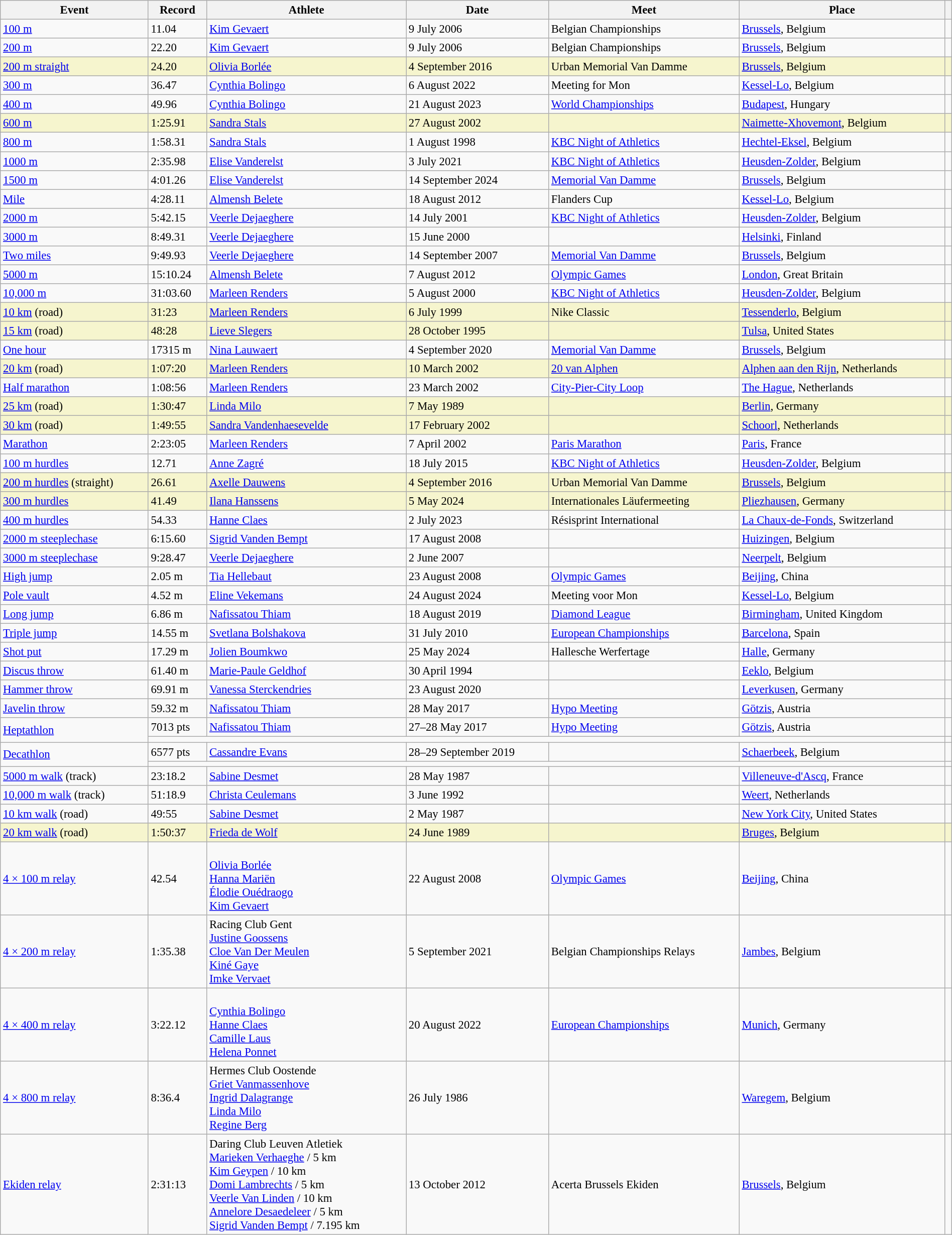<table class="wikitable" style="font-size:95%; width: 100%;">
<tr>
<th>Event</th>
<th>Record</th>
<th>Athlete</th>
<th>Date</th>
<th>Meet</th>
<th>Place</th>
<th></th>
</tr>
<tr>
<td><a href='#'>100 m</a></td>
<td>11.04 </td>
<td><a href='#'>Kim Gevaert</a></td>
<td>9 July 2006</td>
<td>Belgian Championships</td>
<td><a href='#'>Brussels</a>, Belgium</td>
<td></td>
</tr>
<tr>
<td><a href='#'>200 m</a></td>
<td>22.20 </td>
<td><a href='#'>Kim Gevaert</a></td>
<td>9 July 2006</td>
<td>Belgian Championships</td>
<td><a href='#'>Brussels</a>, Belgium</td>
<td></td>
</tr>
<tr style="background:#f6F5CE;">
<td><a href='#'>200 m straight</a></td>
<td>24.20 </td>
<td><a href='#'>Olivia Borlée</a></td>
<td>4 September 2016</td>
<td>Urban Memorial Van Damme</td>
<td><a href='#'>Brussels</a>, Belgium</td>
<td></td>
</tr>
<tr>
<td><a href='#'>300 m</a></td>
<td>36.47</td>
<td><a href='#'>Cynthia Bolingo</a></td>
<td>6 August 2022</td>
<td>Meeting for Mon</td>
<td><a href='#'>Kessel-Lo</a>, Belgium</td>
<td></td>
</tr>
<tr>
<td><a href='#'>400 m</a></td>
<td>49.96</td>
<td><a href='#'>Cynthia Bolingo</a></td>
<td>21 August 2023</td>
<td><a href='#'>World Championships</a></td>
<td><a href='#'>Budapest</a>, Hungary</td>
<td></td>
</tr>
<tr style="background:#f6F5CE;">
<td><a href='#'>600 m</a></td>
<td>1:25.91</td>
<td><a href='#'>Sandra Stals</a></td>
<td>27 August 2002</td>
<td></td>
<td><a href='#'>Naimette-Xhovemont</a>, Belgium</td>
<td></td>
</tr>
<tr>
<td><a href='#'>800 m</a></td>
<td>1:58.31</td>
<td><a href='#'>Sandra Stals</a></td>
<td>1 August 1998</td>
<td><a href='#'>KBC Night of Athletics</a></td>
<td><a href='#'>Hechtel-Eksel</a>, Belgium</td>
<td></td>
</tr>
<tr>
<td><a href='#'>1000 m</a></td>
<td>2:35.98</td>
<td><a href='#'>Elise Vanderelst</a></td>
<td>3 July 2021</td>
<td><a href='#'>KBC Night of Athletics</a></td>
<td><a href='#'>Heusden-Zolder</a>, Belgium</td>
<td></td>
</tr>
<tr>
<td><a href='#'>1500 m</a></td>
<td>4:01.26</td>
<td><a href='#'>Elise Vanderelst</a></td>
<td>14 September 2024</td>
<td><a href='#'>Memorial Van Damme</a></td>
<td><a href='#'>Brussels</a>, Belgium</td>
<td></td>
</tr>
<tr>
<td><a href='#'>Mile</a></td>
<td>4:28.11</td>
<td><a href='#'>Almensh Belete</a></td>
<td>18 August 2012</td>
<td>Flanders Cup</td>
<td><a href='#'>Kessel-Lo</a>, Belgium</td>
<td></td>
</tr>
<tr>
<td><a href='#'>2000 m</a></td>
<td>5:42.15</td>
<td><a href='#'>Veerle Dejaeghere</a></td>
<td>14 July 2001</td>
<td><a href='#'>KBC Night of Athletics</a></td>
<td><a href='#'>Heusden-Zolder</a>, Belgium</td>
<td></td>
</tr>
<tr>
<td><a href='#'>3000 m</a></td>
<td>8:49.31</td>
<td><a href='#'>Veerle Dejaeghere</a></td>
<td>15 June 2000</td>
<td></td>
<td><a href='#'>Helsinki</a>, Finland</td>
<td></td>
</tr>
<tr>
<td><a href='#'>Two miles</a></td>
<td>9:49.93</td>
<td><a href='#'>Veerle Dejaeghere</a></td>
<td>14 September 2007</td>
<td><a href='#'>Memorial Van Damme</a></td>
<td><a href='#'>Brussels</a>, Belgium</td>
<td></td>
</tr>
<tr>
<td><a href='#'>5000 m</a></td>
<td>15:10.24</td>
<td><a href='#'>Almensh Belete</a></td>
<td>7 August 2012</td>
<td><a href='#'>Olympic Games</a></td>
<td><a href='#'>London</a>, Great Britain</td>
<td></td>
</tr>
<tr>
<td><a href='#'>10,000 m</a></td>
<td>31:03.60</td>
<td><a href='#'>Marleen Renders</a></td>
<td>5 August 2000</td>
<td><a href='#'>KBC Night of Athletics</a></td>
<td><a href='#'>Heusden-Zolder</a>, Belgium</td>
<td></td>
</tr>
<tr style="background:#f6F5CE;">
<td><a href='#'>10 km</a> (road)</td>
<td>31:23</td>
<td><a href='#'>Marleen Renders</a></td>
<td>6 July 1999</td>
<td>Nike Classic</td>
<td><a href='#'>Tessenderlo</a>, Belgium</td>
<td></td>
</tr>
<tr style="background:#f6F5CE;">
<td><a href='#'>15 km</a> (road)</td>
<td>48:28</td>
<td><a href='#'>Lieve Slegers</a></td>
<td>28 October 1995</td>
<td></td>
<td><a href='#'>Tulsa</a>, United States</td>
<td></td>
</tr>
<tr>
<td><a href='#'>One hour</a></td>
<td>17315 m</td>
<td><a href='#'>Nina Lauwaert</a></td>
<td>4 September 2020</td>
<td><a href='#'>Memorial Van Damme</a></td>
<td><a href='#'>Brussels</a>, Belgium</td>
<td></td>
</tr>
<tr style="background:#f6F5CE;">
<td><a href='#'>20 km</a> (road)</td>
<td>1:07:20</td>
<td><a href='#'>Marleen Renders</a></td>
<td>10 March 2002</td>
<td><a href='#'>20 van Alphen</a></td>
<td><a href='#'>Alphen aan den Rijn</a>, Netherlands</td>
<td></td>
</tr>
<tr>
<td><a href='#'>Half marathon</a></td>
<td>1:08:56</td>
<td><a href='#'>Marleen Renders</a></td>
<td>23 March 2002</td>
<td><a href='#'>City-Pier-City Loop</a></td>
<td><a href='#'>The Hague</a>, Netherlands</td>
<td></td>
</tr>
<tr style="background:#f6F5CE;">
<td><a href='#'>25 km</a> (road)</td>
<td>1:30:47</td>
<td><a href='#'>Linda Milo</a></td>
<td>7 May 1989</td>
<td></td>
<td><a href='#'>Berlin</a>, Germany</td>
<td></td>
</tr>
<tr style="background:#f6F5CE;">
<td><a href='#'>30 km</a> (road)</td>
<td>1:49:55</td>
<td><a href='#'>Sandra Vandenhaesevelde</a></td>
<td>17 February 2002</td>
<td></td>
<td><a href='#'>Schoorl</a>, Netherlands</td>
<td></td>
</tr>
<tr>
<td><a href='#'>Marathon</a></td>
<td>2:23:05</td>
<td><a href='#'>Marleen Renders</a></td>
<td>7 April 2002</td>
<td><a href='#'>Paris Marathon</a></td>
<td><a href='#'>Paris</a>, France</td>
<td></td>
</tr>
<tr>
<td><a href='#'>100 m hurdles</a></td>
<td>12.71 </td>
<td><a href='#'>Anne Zagré</a></td>
<td>18 July 2015</td>
<td><a href='#'>KBC Night of Athletics</a></td>
<td><a href='#'>Heusden-Zolder</a>, Belgium</td>
<td></td>
</tr>
<tr style="background:#f6F5CE;">
<td><a href='#'>200 m hurdles</a> (straight)</td>
<td>26.61</td>
<td><a href='#'>Axelle Dauwens</a></td>
<td>4 September 2016</td>
<td>Urban Memorial Van Damme</td>
<td><a href='#'>Brussels</a>, Belgium</td>
<td></td>
</tr>
<tr style="background:#f6F5CE;">
<td><a href='#'>300 m hurdles</a></td>
<td>41.49</td>
<td><a href='#'>Ilana Hanssens</a></td>
<td>5 May 2024</td>
<td>Internationales Läufermeeting</td>
<td><a href='#'>Pliezhausen</a>, Germany</td>
<td></td>
</tr>
<tr>
<td><a href='#'>400 m hurdles</a></td>
<td>54.33</td>
<td><a href='#'>Hanne Claes</a></td>
<td>2 July 2023</td>
<td>Résisprint International</td>
<td><a href='#'>La Chaux-de-Fonds</a>, Switzerland</td>
<td></td>
</tr>
<tr>
<td><a href='#'>2000 m steeplechase</a></td>
<td>6:15.60</td>
<td><a href='#'>Sigrid Vanden Bempt</a></td>
<td>17 August 2008</td>
<td></td>
<td><a href='#'>Huizingen</a>, Belgium</td>
<td></td>
</tr>
<tr>
<td><a href='#'>3000 m steeplechase</a></td>
<td>9:28.47</td>
<td><a href='#'>Veerle Dejaeghere</a></td>
<td>2 June 2007</td>
<td></td>
<td><a href='#'>Neerpelt</a>, Belgium</td>
<td></td>
</tr>
<tr>
<td><a href='#'>High jump</a></td>
<td>2.05 m</td>
<td><a href='#'>Tia Hellebaut</a></td>
<td>23 August 2008</td>
<td><a href='#'>Olympic Games</a></td>
<td><a href='#'>Beijing</a>, China</td>
<td></td>
</tr>
<tr>
<td><a href='#'>Pole vault</a></td>
<td>4.52 m</td>
<td><a href='#'>Eline Vekemans</a></td>
<td>24 August 2024</td>
<td>Meeting voor Mon</td>
<td><a href='#'>Kessel-Lo</a>, Belgium</td>
<td></td>
</tr>
<tr>
<td><a href='#'>Long jump</a></td>
<td>6.86 m </td>
<td><a href='#'>Nafissatou Thiam</a></td>
<td>18 August 2019</td>
<td><a href='#'>Diamond League</a></td>
<td><a href='#'>Birmingham</a>, United Kingdom</td>
<td></td>
</tr>
<tr>
<td><a href='#'>Triple jump</a></td>
<td>14.55 m </td>
<td><a href='#'>Svetlana Bolshakova</a></td>
<td>31 July 2010</td>
<td><a href='#'>European Championships</a></td>
<td><a href='#'>Barcelona</a>, Spain</td>
<td></td>
</tr>
<tr>
<td><a href='#'>Shot put</a></td>
<td>17.29 m</td>
<td><a href='#'>Jolien Boumkwo</a></td>
<td>25 May 2024</td>
<td>Hallesche Werfertage</td>
<td><a href='#'>Halle</a>, Germany</td>
<td></td>
</tr>
<tr>
<td><a href='#'>Discus throw</a></td>
<td>61.40 m</td>
<td><a href='#'>Marie-Paule Geldhof</a></td>
<td>30 April 1994</td>
<td></td>
<td><a href='#'>Eeklo</a>, Belgium</td>
<td></td>
</tr>
<tr>
<td><a href='#'>Hammer throw</a></td>
<td>69.91 m</td>
<td><a href='#'>Vanessa Sterckendries</a></td>
<td>23 August 2020</td>
<td></td>
<td><a href='#'>Leverkusen</a>, Germany</td>
<td></td>
</tr>
<tr>
<td><a href='#'>Javelin throw</a></td>
<td>59.32 m</td>
<td><a href='#'>Nafissatou Thiam</a></td>
<td>28 May 2017</td>
<td><a href='#'>Hypo Meeting</a></td>
<td><a href='#'>Götzis</a>, Austria</td>
<td></td>
</tr>
<tr>
<td rowspan=2><a href='#'>Heptathlon</a></td>
<td>7013 pts</td>
<td><a href='#'>Nafissatou Thiam</a></td>
<td>27–28 May 2017</td>
<td><a href='#'>Hypo Meeting</a></td>
<td><a href='#'>Götzis</a>, Austria</td>
<td></td>
</tr>
<tr>
<td colspan=5></td>
<td></td>
</tr>
<tr>
<td rowspan=2><a href='#'>Decathlon</a></td>
<td>6577 pts</td>
<td><a href='#'>Cassandre Evans</a></td>
<td>28–29 September 2019</td>
<td></td>
<td><a href='#'>Schaerbeek</a>, Belgium</td>
<td></td>
</tr>
<tr>
<td colspan=5></td>
<td></td>
</tr>
<tr>
<td><a href='#'>5000 m walk</a> (track)</td>
<td>23:18.2 </td>
<td><a href='#'>Sabine Desmet</a></td>
<td>28 May 1987</td>
<td></td>
<td><a href='#'>Villeneuve-d'Ascq</a>, France</td>
<td></td>
</tr>
<tr>
<td><a href='#'>10,000 m walk</a> (track)</td>
<td>51:18.9</td>
<td><a href='#'>Christa Ceulemans</a></td>
<td>3 June 1992</td>
<td></td>
<td><a href='#'>Weert</a>, Netherlands</td>
<td></td>
</tr>
<tr>
<td><a href='#'>10 km walk</a> (road)</td>
<td>49:55</td>
<td><a href='#'>Sabine Desmet</a></td>
<td>2 May 1987</td>
<td></td>
<td><a href='#'>New York City</a>, United States</td>
<td></td>
</tr>
<tr style="background:#f6F5CE;">
<td><a href='#'>20 km walk</a> (road)</td>
<td>1:50:37</td>
<td><a href='#'>Frieda de Wolf</a></td>
<td>24 June 1989</td>
<td></td>
<td><a href='#'>Bruges</a>, Belgium</td>
<td></td>
</tr>
<tr>
<td><a href='#'>4 × 100 m relay</a></td>
<td>42.54</td>
<td><br><a href='#'>Olivia Borlée</a><br><a href='#'>Hanna Mariën</a><br><a href='#'>Élodie Ouédraogo</a><br><a href='#'>Kim Gevaert</a></td>
<td>22 August 2008</td>
<td><a href='#'>Olympic Games</a></td>
<td><a href='#'>Beijing</a>, China</td>
<td></td>
</tr>
<tr>
<td><a href='#'>4 × 200 m relay</a></td>
<td>1:35.38</td>
<td>Racing Club Gent<br><a href='#'>Justine Goossens</a><br><a href='#'>Cloe Van Der Meulen</a><br><a href='#'>Kiné Gaye</a><br><a href='#'>Imke Vervaet</a></td>
<td>5 September 2021</td>
<td>Belgian Championships Relays</td>
<td><a href='#'>Jambes</a>, Belgium</td>
<td></td>
</tr>
<tr>
<td><a href='#'>4 × 400 m relay</a></td>
<td>3:22.12</td>
<td><br><a href='#'>Cynthia Bolingo</a><br><a href='#'>Hanne Claes</a><br><a href='#'>Camille Laus</a><br><a href='#'>Helena Ponnet</a></td>
<td>20 August 2022</td>
<td><a href='#'>European Championships</a></td>
<td><a href='#'>Munich</a>, Germany</td>
<td></td>
</tr>
<tr>
<td><a href='#'>4 × 800 m relay</a></td>
<td>8:36.4 </td>
<td>Hermes Club Oostende<br><a href='#'>Griet Vanmassenhove</a><br><a href='#'>Ingrid Dalagrange</a><br><a href='#'>Linda Milo</a><br><a href='#'>Regine Berg</a></td>
<td>26 July 1986</td>
<td></td>
<td><a href='#'>Waregem</a>, Belgium</td>
<td></td>
</tr>
<tr>
<td><a href='#'>Ekiden relay</a></td>
<td>2:31:13</td>
<td>Daring Club Leuven Atletiek<br><a href='#'>Marieken Verhaeghe</a> / 5 km<br><a href='#'>Kim Geypen</a> / 10 km<br><a href='#'>Domi Lambrechts</a> / 5 km<br><a href='#'>Veerle Van Linden</a> / 10 km<br><a href='#'>Annelore Desaedeleer</a> / 5 km<br><a href='#'>Sigrid Vanden Bempt</a> / 7.195 km</td>
<td>13 October 2012</td>
<td>Acerta Brussels Ekiden</td>
<td><a href='#'>Brussels</a>, Belgium</td>
<td></td>
</tr>
</table>
